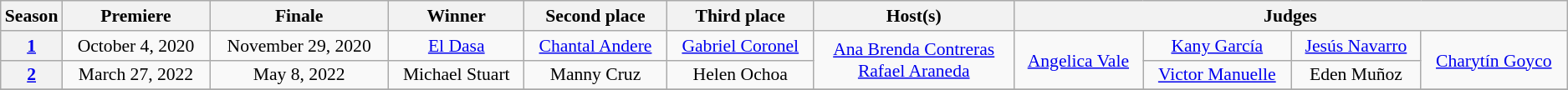<table class="wikitable" style="text-align:center; line-height:17px; font-size:90%; width:auto;">
<tr>
<th width="03%">Season</th>
<th>Premiere</th>
<th>Finale</th>
<th>Winner</th>
<th>Second place</th>
<th>Third place</th>
<th>Host(s)</th>
<th colspan="4">Judges</th>
</tr>
<tr>
<th><a href='#'>1</a></th>
<td>October 4, 2020</td>
<td>November 29, 2020</td>
<td><a href='#'>El Dasa</a></td>
<td><a href='#'>Chantal Andere</a></td>
<td><a href='#'>Gabriel Coronel</a></td>
<td rowspan="2"><a href='#'>Ana Brenda Contreras</a> <br> <a href='#'>Rafael Araneda</a></td>
<td rowspan="2"><a href='#'>Angelica Vale</a></td>
<td><a href='#'>Kany García</a></td>
<td><a href='#'>Jesús Navarro</a></td>
<td rowspan="2"><a href='#'>Charytín Goyco</a></td>
</tr>
<tr>
<th><a href='#'>2</a></th>
<td>March 27, 2022</td>
<td>May 8, 2022</td>
<td>Michael Stuart</td>
<td>Manny Cruz</td>
<td>Helen Ochoa</td>
<td><a href='#'>Victor Manuelle</a></td>
<td>Eden Muñoz</td>
</tr>
<tr>
</tr>
</table>
